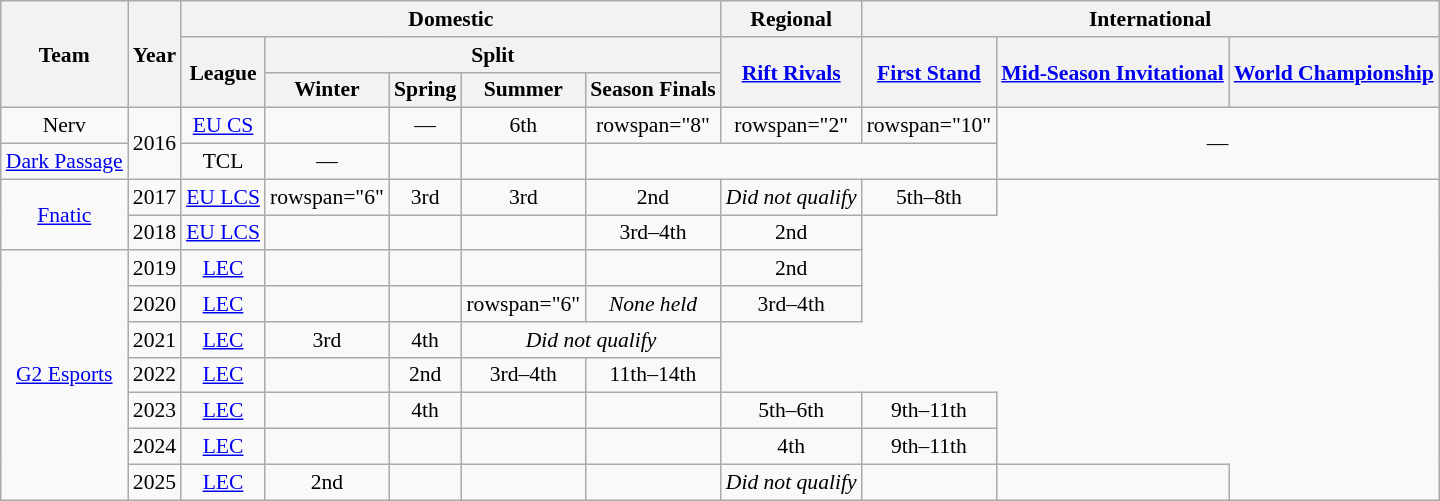<table class="wikitable" style="font-size:90%; text-align:center;">
<tr style="background:#f0f6ff;">
<th rowspan=3>Team</th>
<th rowspan=3>Year</th>
<th colspan=5>Domestic</th>
<th>Regional</th>
<th colspan=3>International</th>
</tr>
<tr>
<th rowspan=2>League</th>
<th colspan=4>Split</th>
<th rowspan=2><a href='#'>Rift Rivals</a></th>
<th rowspan=2><a href='#'>First Stand</a></th>
<th rowspan=2><a href='#'>Mid-Season Invitational</a></th>
<th rowspan=2><a href='#'>World Championship</a></th>
</tr>
<tr>
<th>Winter</th>
<th>Spring</th>
<th>Summer</th>
<th>Season Finals</th>
</tr>
<tr>
<td>Nerv</td>
<td rowspan="2">2016</td>
<td><a href='#'>EU CS</a></td>
<td></td>
<td>—</td>
<td>6th</td>
<td>rowspan="8" </td>
<td>rowspan="2" </td>
<td>rowspan="10" </td>
<td colspan="2" rowspan="2">—</td>
</tr>
<tr>
<td><a href='#'>Dark Passage</a></td>
<td>TCL</td>
<td>—</td>
<td></td>
<td></td>
</tr>
<tr>
<td rowspan="2"><a href='#'>Fnatic</a></td>
<td>2017</td>
<td><a href='#'>EU LCS</a></td>
<td>rowspan="6" </td>
<td>3rd</td>
<td>3rd</td>
<td>2nd</td>
<td><em>Did not qualify</em></td>
<td>5th–8th</td>
</tr>
<tr>
<td>2018</td>
<td><a href='#'>EU LCS</a></td>
<td></td>
<td></td>
<td></td>
<td>3rd–4th</td>
<td>2nd</td>
</tr>
<tr>
<td rowspan="7"><a href='#'>G2 Esports</a></td>
<td>2019</td>
<td><a href='#'>LEC</a></td>
<td></td>
<td></td>
<td></td>
<td></td>
<td>2nd</td>
</tr>
<tr>
<td>2020</td>
<td><a href='#'>LEC</a></td>
<td></td>
<td></td>
<td>rowspan="6" </td>
<td><em>None held</em></td>
<td>3rd–4th</td>
</tr>
<tr>
<td>2021</td>
<td><a href='#'>LEC</a></td>
<td>3rd</td>
<td>4th</td>
<td colspan="2"><em>Did not qualify</em></td>
</tr>
<tr>
<td>2022</td>
<td><a href='#'>LEC</a></td>
<td></td>
<td>2nd</td>
<td>3rd–4th</td>
<td>11th–14th</td>
</tr>
<tr>
<td>2023</td>
<td><a href='#'>LEC</a></td>
<td></td>
<td>4th</td>
<td></td>
<td></td>
<td>5th–6th</td>
<td>9th–11th</td>
</tr>
<tr>
<td>2024</td>
<td><a href='#'>LEC</a></td>
<td></td>
<td></td>
<td></td>
<td></td>
<td>4th</td>
<td>9th–11th</td>
</tr>
<tr>
<td>2025</td>
<td><a href='#'>LEC</a></td>
<td>2nd</td>
<td></td>
<td></td>
<td></td>
<td><em>Did not qualify</em></td>
<td></td>
<td></td>
</tr>
</table>
